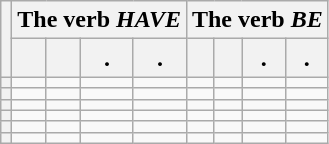<table class="wikitable">
<tr>
<th rowspan="2"></th>
<th colspan="4">The verb <em>HAVE</em></th>
<th colspan="4">The verb <em>BE</em></th>
</tr>
<tr>
<th></th>
<th></th>
<th>.</th>
<th>.</th>
<th></th>
<th></th>
<th>.</th>
<th>.</th>
</tr>
<tr>
<th></th>
<td></td>
<td></td>
<td></td>
<td></td>
<td></td>
<td></td>
<td></td>
<td></td>
</tr>
<tr>
<th></th>
<td></td>
<td></td>
<td></td>
<td></td>
<td></td>
<td></td>
<td></td>
<td></td>
</tr>
<tr>
<th></th>
<td></td>
<td></td>
<td></td>
<td></td>
<td></td>
<td></td>
<td></td>
<td></td>
</tr>
<tr>
<th></th>
<td></td>
<td></td>
<td></td>
<td></td>
<td></td>
<td></td>
<td></td>
<td></td>
</tr>
<tr>
<th></th>
<td></td>
<td></td>
<td></td>
<td></td>
<td></td>
<td></td>
<td></td>
<td></td>
</tr>
<tr>
<th></th>
<td></td>
<td></td>
<td></td>
<td></td>
<td></td>
<td></td>
<td></td>
<td></td>
</tr>
</table>
